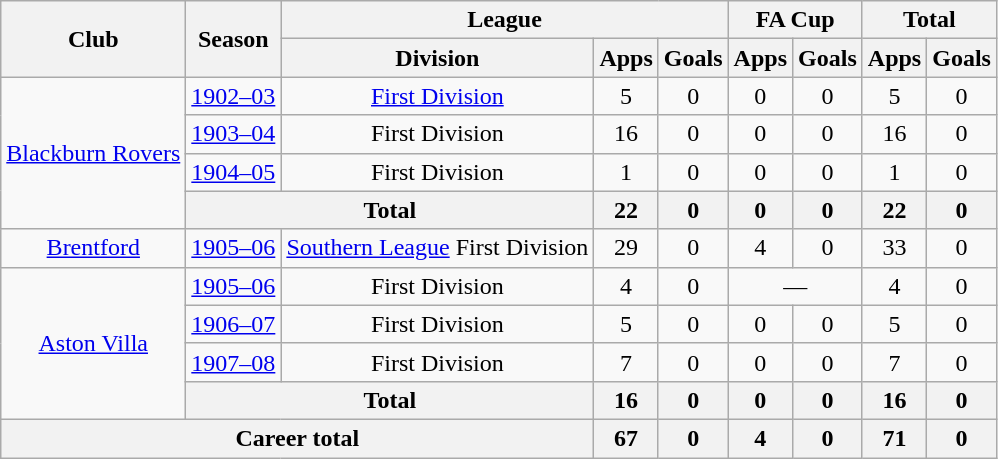<table class="wikitable" style="text-align: center;">
<tr>
<th rowspan="2">Club</th>
<th rowspan="2">Season</th>
<th colspan="3">League</th>
<th colspan="2">FA Cup</th>
<th colspan="2">Total</th>
</tr>
<tr>
<th>Division</th>
<th>Apps</th>
<th>Goals</th>
<th>Apps</th>
<th>Goals</th>
<th>Apps</th>
<th>Goals</th>
</tr>
<tr>
<td rowspan="4"><a href='#'>Blackburn Rovers</a></td>
<td><a href='#'>1902–03</a></td>
<td><a href='#'>First Division</a></td>
<td>5</td>
<td>0</td>
<td>0</td>
<td>0</td>
<td>5</td>
<td>0</td>
</tr>
<tr>
<td><a href='#'>1903–04</a></td>
<td>First Division</td>
<td>16</td>
<td>0</td>
<td>0</td>
<td>0</td>
<td>16</td>
<td>0</td>
</tr>
<tr>
<td><a href='#'>1904–05</a></td>
<td>First Division</td>
<td>1</td>
<td>0</td>
<td>0</td>
<td>0</td>
<td>1</td>
<td>0</td>
</tr>
<tr>
<th colspan="2">Total</th>
<th>22</th>
<th>0</th>
<th>0</th>
<th>0</th>
<th>22</th>
<th>0</th>
</tr>
<tr>
<td><a href='#'>Brentford</a></td>
<td><a href='#'>1905–06</a></td>
<td><a href='#'>Southern League</a> First Division</td>
<td>29</td>
<td>0</td>
<td>4</td>
<td>0</td>
<td>33</td>
<td>0</td>
</tr>
<tr>
<td rowspan="4"><a href='#'>Aston Villa</a></td>
<td><a href='#'>1905–06</a></td>
<td>First Division</td>
<td>4</td>
<td>0</td>
<td colspan="2">—</td>
<td>4</td>
<td>0</td>
</tr>
<tr>
<td><a href='#'>1906–07</a></td>
<td>First Division</td>
<td>5</td>
<td>0</td>
<td>0</td>
<td>0</td>
<td>5</td>
<td>0</td>
</tr>
<tr>
<td><a href='#'>1907–08</a></td>
<td>First Division</td>
<td>7</td>
<td>0</td>
<td>0</td>
<td>0</td>
<td>7</td>
<td>0</td>
</tr>
<tr>
<th colspan="2">Total</th>
<th>16</th>
<th>0</th>
<th>0</th>
<th>0</th>
<th>16</th>
<th>0</th>
</tr>
<tr>
<th colspan="3">Career total</th>
<th>67</th>
<th>0</th>
<th>4</th>
<th>0</th>
<th>71</th>
<th>0</th>
</tr>
</table>
